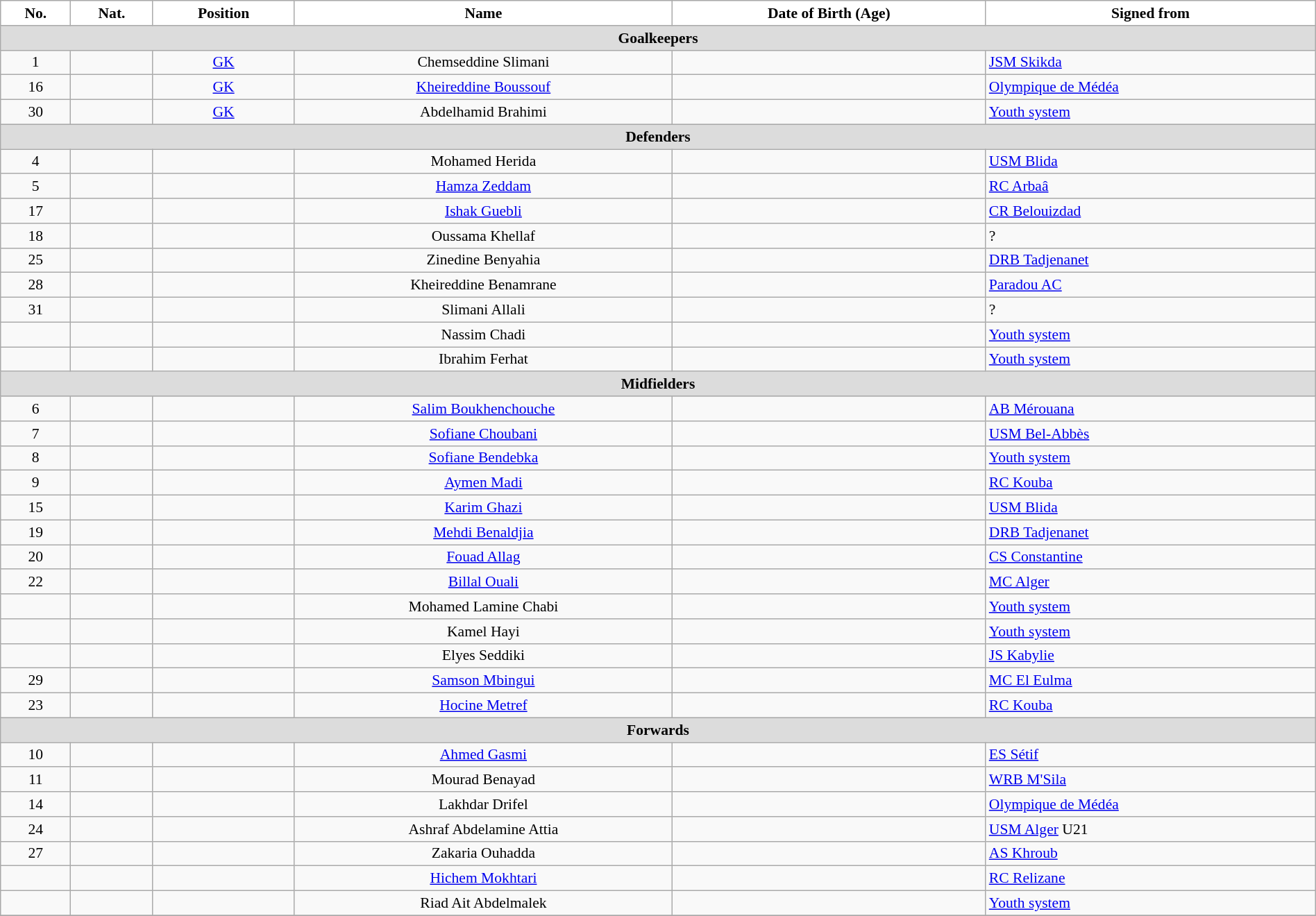<table class="wikitable" style="text-align:center; font-size:90%; width:100%">
<tr>
<th style="background:white; color:black; text-align:center;">No.</th>
<th style="background:white; color:black; text-align:center;">Nat.</th>
<th style="background:white; color:black; text-align:center;">Position</th>
<th style="background:white; color:black; text-align:center;">Name</th>
<th style="background:white; color:black; text-align:center;">Date of Birth (Age)</th>
<th style="background:white; color:black; text-align:center;">Signed from</th>
</tr>
<tr>
<th colspan=10 style="background:#DCDCDC; text-align:center;">Goalkeepers</th>
</tr>
<tr>
<td>1</td>
<td></td>
<td><a href='#'>GK</a></td>
<td>Chemseddine Slimani</td>
<td></td>
<td style="text-align:left"> <a href='#'>JSM Skikda</a></td>
</tr>
<tr>
<td>16</td>
<td></td>
<td><a href='#'>GK</a></td>
<td><a href='#'>Kheireddine Boussouf</a></td>
<td></td>
<td style="text-align:left"> <a href='#'>Olympique de Médéa</a></td>
</tr>
<tr>
<td>30</td>
<td></td>
<td><a href='#'>GK</a></td>
<td>Abdelhamid Brahimi</td>
<td></td>
<td style="text-align:left"> <a href='#'>Youth system</a></td>
</tr>
<tr>
<th colspan=10 style="background:#DCDCDC; text-align:center;">Defenders</th>
</tr>
<tr>
<td>4</td>
<td></td>
<td></td>
<td>Mohamed Herida</td>
<td></td>
<td style="text-align:left"> <a href='#'>USM Blida</a></td>
</tr>
<tr>
<td>5</td>
<td></td>
<td></td>
<td><a href='#'>Hamza Zeddam</a></td>
<td></td>
<td style="text-align:left"> <a href='#'>RC Arbaâ</a></td>
</tr>
<tr>
<td>17</td>
<td></td>
<td></td>
<td><a href='#'>Ishak Guebli</a></td>
<td></td>
<td style="text-align:left"> <a href='#'>CR Belouizdad</a></td>
</tr>
<tr>
<td>18</td>
<td></td>
<td></td>
<td>Oussama Khellaf</td>
<td></td>
<td style="text-align:left"> ?</td>
</tr>
<tr>
<td>25</td>
<td></td>
<td></td>
<td>Zinedine Benyahia</td>
<td></td>
<td style="text-align:left"> <a href='#'>DRB Tadjenanet</a></td>
</tr>
<tr>
<td>28</td>
<td></td>
<td></td>
<td>Kheireddine Benamrane</td>
<td></td>
<td style="text-align:left"> <a href='#'>Paradou AC</a></td>
</tr>
<tr>
<td>31</td>
<td></td>
<td></td>
<td>Slimani Allali</td>
<td></td>
<td style="text-align:left"> ?</td>
</tr>
<tr>
<td></td>
<td></td>
<td></td>
<td>Nassim Chadi</td>
<td></td>
<td style="text-align:left"> <a href='#'>Youth system</a></td>
</tr>
<tr>
<td></td>
<td></td>
<td></td>
<td>Ibrahim Ferhat</td>
<td></td>
<td style="text-align:left"> <a href='#'>Youth system</a></td>
</tr>
<tr>
<th colspan=10 style="background:#DCDCDC; text-align:center;">Midfielders</th>
</tr>
<tr>
<td>6</td>
<td></td>
<td></td>
<td><a href='#'>Salim Boukhenchouche</a></td>
<td></td>
<td style="text-align:left"> <a href='#'>AB Mérouana</a></td>
</tr>
<tr>
<td>7</td>
<td></td>
<td></td>
<td><a href='#'>Sofiane Choubani</a></td>
<td></td>
<td style="text-align:left"> <a href='#'>USM Bel-Abbès</a></td>
</tr>
<tr>
<td>8</td>
<td></td>
<td></td>
<td><a href='#'>Sofiane Bendebka</a></td>
<td></td>
<td style="text-align:left"> <a href='#'>Youth system</a></td>
</tr>
<tr>
<td>9</td>
<td></td>
<td></td>
<td><a href='#'>Aymen Madi</a></td>
<td></td>
<td style="text-align:left"> <a href='#'>RC Kouba</a></td>
</tr>
<tr>
<td>15</td>
<td></td>
<td></td>
<td><a href='#'>Karim Ghazi</a></td>
<td></td>
<td style="text-align:left"> <a href='#'>USM Blida</a></td>
</tr>
<tr>
<td>19</td>
<td></td>
<td></td>
<td><a href='#'>Mehdi Benaldjia</a></td>
<td></td>
<td style="text-align:left"> <a href='#'>DRB Tadjenanet</a></td>
</tr>
<tr>
<td>20</td>
<td></td>
<td></td>
<td><a href='#'>Fouad Allag</a></td>
<td></td>
<td style="text-align:left"> <a href='#'>CS Constantine</a></td>
</tr>
<tr>
<td>22</td>
<td></td>
<td></td>
<td><a href='#'>Billal Ouali</a></td>
<td></td>
<td style="text-align:left"> <a href='#'>MC Alger</a></td>
</tr>
<tr>
<td></td>
<td></td>
<td></td>
<td>Mohamed Lamine Chabi</td>
<td></td>
<td style="text-align:left"> <a href='#'>Youth system</a></td>
</tr>
<tr>
<td></td>
<td></td>
<td></td>
<td>Kamel Hayi</td>
<td></td>
<td style="text-align:left"> <a href='#'>Youth system</a></td>
</tr>
<tr>
<td></td>
<td></td>
<td></td>
<td>Elyes Seddiki</td>
<td></td>
<td style="text-align:left"> <a href='#'>JS Kabylie</a></td>
</tr>
<tr>
<td>29</td>
<td></td>
<td></td>
<td><a href='#'>Samson Mbingui</a></td>
<td></td>
<td style="text-align:left"> <a href='#'>MC El Eulma</a></td>
</tr>
<tr>
<td>23</td>
<td></td>
<td></td>
<td><a href='#'>Hocine Metref</a></td>
<td></td>
<td style="text-align:left"> <a href='#'>RC Kouba</a></td>
</tr>
<tr>
<th colspan=10 style="background:#DCDCDC; text-align:center;">Forwards</th>
</tr>
<tr>
<td>10</td>
<td></td>
<td></td>
<td><a href='#'>Ahmed Gasmi</a></td>
<td></td>
<td style="text-align:left"> <a href='#'>ES Sétif</a></td>
</tr>
<tr>
<td>11</td>
<td></td>
<td></td>
<td>Mourad Benayad</td>
<td></td>
<td style="text-align:left"> <a href='#'>WRB M'Sila</a></td>
</tr>
<tr>
<td>14</td>
<td></td>
<td></td>
<td>Lakhdar Drifel</td>
<td></td>
<td style="text-align:left"> <a href='#'>Olympique de Médéa</a></td>
</tr>
<tr>
<td>24</td>
<td></td>
<td></td>
<td>Ashraf Abdelamine Attia</td>
<td></td>
<td style="text-align:left"> <a href='#'>USM Alger</a> U21</td>
</tr>
<tr>
<td>27</td>
<td></td>
<td></td>
<td>Zakaria Ouhadda</td>
<td></td>
<td style="text-align:left"> <a href='#'>AS Khroub</a></td>
</tr>
<tr>
<td></td>
<td></td>
<td></td>
<td><a href='#'>Hichem Mokhtari</a></td>
<td></td>
<td style="text-align:left"> <a href='#'>RC Relizane</a></td>
</tr>
<tr>
<td></td>
<td></td>
<td></td>
<td>Riad Ait Abdelmalek</td>
<td></td>
<td style="text-align:left"> <a href='#'>Youth system</a></td>
</tr>
<tr>
</tr>
</table>
